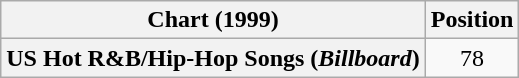<table class="wikitable plainrowheaders" style="text-align:center">
<tr>
<th scope="col">Chart (1999)</th>
<th scope="col">Position</th>
</tr>
<tr>
<th scope="row">US Hot R&B/Hip-Hop Songs (<em>Billboard</em>)</th>
<td>78</td>
</tr>
</table>
